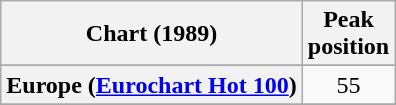<table class="wikitable sortable plainrowheaders" style="text-align:center">
<tr>
<th>Chart (1989)</th>
<th>Peak<br>position</th>
</tr>
<tr>
</tr>
<tr>
</tr>
<tr>
</tr>
<tr>
</tr>
<tr>
<th scope="row">Europe (<a href='#'>Eurochart Hot 100</a>)</th>
<td>55</td>
</tr>
<tr>
</tr>
<tr>
</tr>
<tr>
</tr>
<tr>
</tr>
<tr>
</tr>
<tr>
</tr>
<tr>
</tr>
<tr>
</tr>
<tr>
</tr>
</table>
